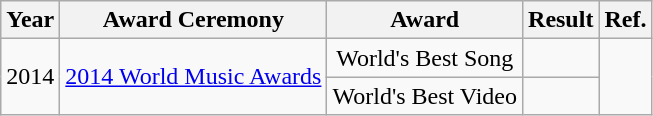<table class="wikitable">
<tr>
<th>Year</th>
<th>Award Ceremony</th>
<th>Award</th>
<th>Result</th>
<th>Ref.</th>
</tr>
<tr>
<td align=center rowspan="2">2014</td>
<td align=center rowspan="2"><a href='#'>2014 World Music Awards</a></td>
<td align=center>World's Best Song</td>
<td></td>
<td align=center rowspan="2"></td>
</tr>
<tr>
<td align=center>World's Best Video</td>
<td></td>
</tr>
</table>
